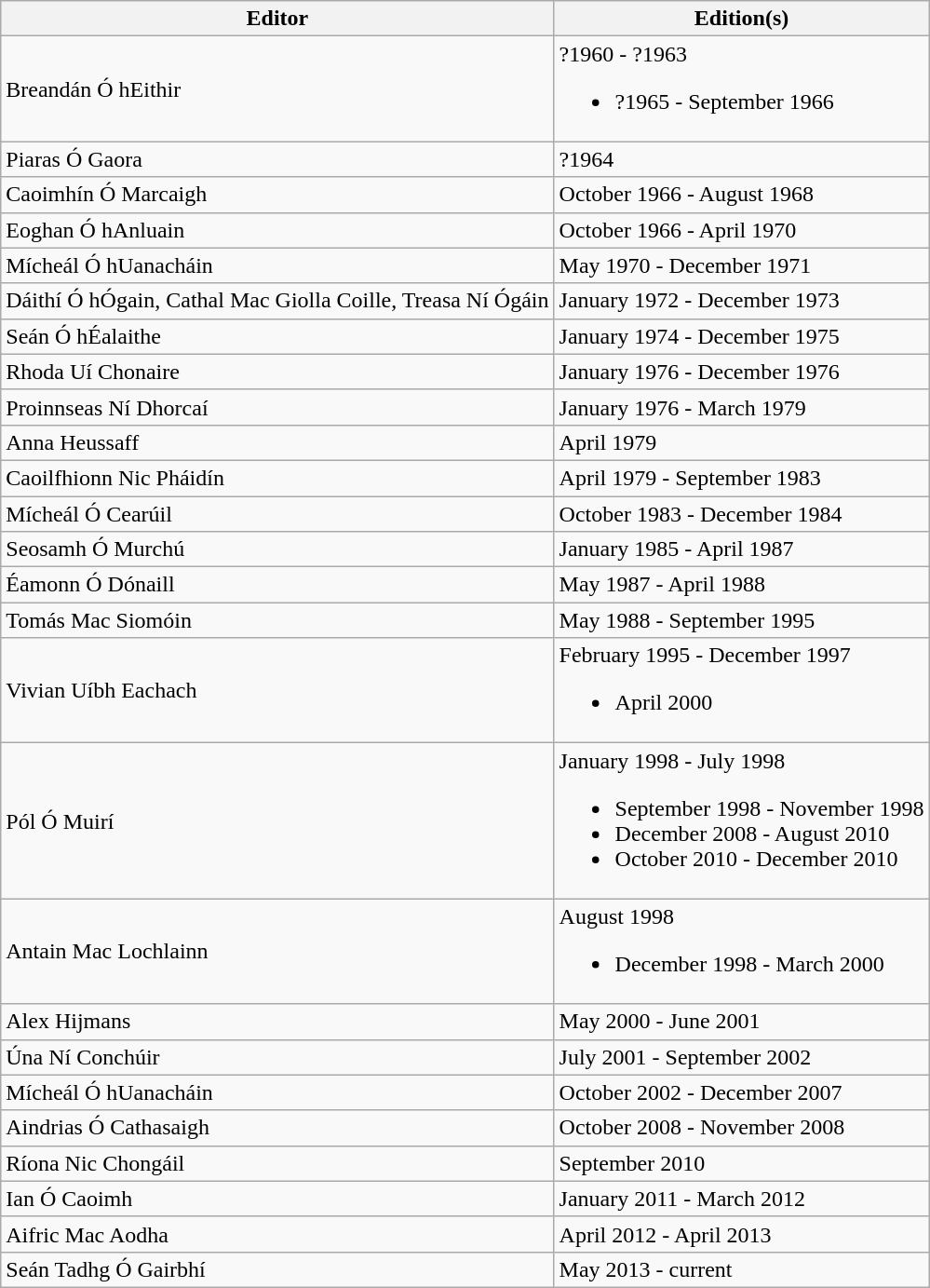<table class="wikitable">
<tr>
<th scope="col">Editor</th>
<th scope="col">Edition(s)</th>
</tr>
<tr>
<td>Breandán Ó hEithir</td>
<td>?1960 - ?1963<br><ul><li>?1965 - September 1966</li></ul></td>
</tr>
<tr>
<td>Piaras Ó Gaora</td>
<td>?1964</td>
</tr>
<tr>
<td>Caoimhín Ó Marcaigh</td>
<td>October 1966 - August 1968</td>
</tr>
<tr>
<td>Eoghan Ó hAnluain</td>
<td>October 1966 - April 1970</td>
</tr>
<tr>
<td>Mícheál Ó hUanacháin</td>
<td>May 1970 - December 1971</td>
</tr>
<tr>
<td>Dáithí Ó hÓgain, Cathal Mac Giolla Coille, Treasa Ní Ógáin</td>
<td>January 1972 - December 1973</td>
</tr>
<tr>
<td>Seán Ó hÉalaithe</td>
<td>January 1974 - December 1975</td>
</tr>
<tr>
<td>Rhoda Uí Chonaire</td>
<td>January 1976 - December 1976</td>
</tr>
<tr>
<td>Proinnseas Ní Dhorcaí</td>
<td>January 1976 - March 1979</td>
</tr>
<tr>
<td>Anna Heussaff</td>
<td>April 1979</td>
</tr>
<tr>
<td>Caoilfhionn Nic Pháidín</td>
<td>April 1979 - September 1983</td>
</tr>
<tr>
<td>Mícheál Ó Cearúil</td>
<td>October 1983 - December 1984</td>
</tr>
<tr>
<td>Seosamh Ó Murchú</td>
<td>January 1985 - April 1987</td>
</tr>
<tr>
<td>Éamonn Ó Dónaill</td>
<td>May 1987 - April 1988</td>
</tr>
<tr>
<td>Tomás Mac Siomóin</td>
<td>May 1988 - September 1995</td>
</tr>
<tr>
<td>Vivian Uíbh Eachach</td>
<td>February 1995 - December 1997<br><ul><li>April 2000</li></ul></td>
</tr>
<tr>
<td>Pól Ó Muirí</td>
<td>January 1998 - July 1998<br><ul><li>September 1998 - November 1998</li><li>December 2008 - August 2010</li><li>October 2010 - December 2010</li></ul></td>
</tr>
<tr>
<td>Antain Mac Lochlainn</td>
<td>August 1998<br><ul><li>December 1998 - March 2000</li></ul></td>
</tr>
<tr>
<td>Alex Hijmans</td>
<td>May 2000 - June 2001</td>
</tr>
<tr>
<td>Úna Ní Conchúir</td>
<td>July 2001 - September 2002</td>
</tr>
<tr>
<td>Mícheál Ó hUanacháin</td>
<td>October 2002 - December 2007</td>
</tr>
<tr>
<td>Aindrias Ó Cathasaigh</td>
<td>October 2008 - November 2008</td>
</tr>
<tr>
<td>Ríona Nic Chongáil</td>
<td>September 2010</td>
</tr>
<tr>
<td>Ian Ó Caoimh</td>
<td>January 2011 - March 2012</td>
</tr>
<tr>
<td>Aifric Mac Aodha</td>
<td>April 2012 - April 2013</td>
</tr>
<tr>
<td>Seán Tadhg Ó Gairbhí</td>
<td>May 2013 - current</td>
</tr>
</table>
